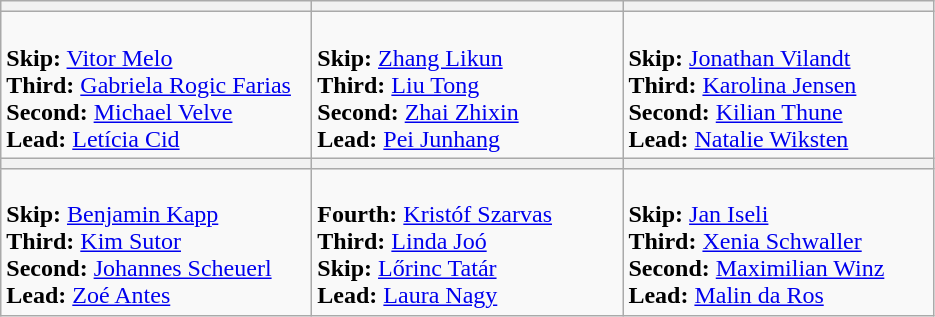<table class="wikitable">
<tr>
<th width=200></th>
<th width=200></th>
<th width=200></th>
</tr>
<tr>
<td><br><strong>Skip:</strong> <a href='#'>Vitor Melo</a><br>
<strong>Third:</strong> <a href='#'>Gabriela Rogic Farias</a><br>
<strong>Second:</strong> <a href='#'>Michael Velve</a><br>
<strong>Lead:</strong> <a href='#'>Letícia Cid</a><br></td>
<td><br><strong>Skip:</strong> <a href='#'>Zhang Likun</a><br>
<strong>Third:</strong> <a href='#'>Liu Tong</a><br>
<strong>Second:</strong> <a href='#'>Zhai Zhixin</a><br>
<strong>Lead:</strong> <a href='#'>Pei Junhang</a><br></td>
<td><br><strong>Skip:</strong> <a href='#'>Jonathan Vilandt</a><br>
<strong>Third:</strong> <a href='#'>Karolina Jensen</a><br>
<strong>Second:</strong> <a href='#'>Kilian Thune</a><br>
<strong>Lead:</strong> <a href='#'>Natalie Wiksten</a><br></td>
</tr>
<tr>
<th width=200></th>
<th width=200></th>
<th width=200></th>
</tr>
<tr>
<td><br><strong>Skip:</strong> <a href='#'>Benjamin Kapp</a><br>
<strong>Third:</strong> <a href='#'>Kim Sutor</a><br>
<strong>Second:</strong> <a href='#'>Johannes Scheuerl</a><br>
<strong>Lead:</strong> <a href='#'>Zoé Antes</a><br></td>
<td><br><strong>Fourth:</strong> <a href='#'>Kristóf Szarvas</a><br>
<strong>Third:</strong> <a href='#'>Linda Joó</a><br>
<strong>Skip:</strong> <a href='#'>Lőrinc Tatár</a><br>
<strong>Lead:</strong> <a href='#'>Laura Nagy</a><br></td>
<td><br><strong>Skip:</strong> <a href='#'>Jan Iseli</a><br>
<strong>Third:</strong> <a href='#'>Xenia Schwaller</a><br>
<strong>Second:</strong> <a href='#'>Maximilian Winz</a><br>
<strong>Lead:</strong> <a href='#'>Malin da Ros</a><br></td>
</tr>
</table>
